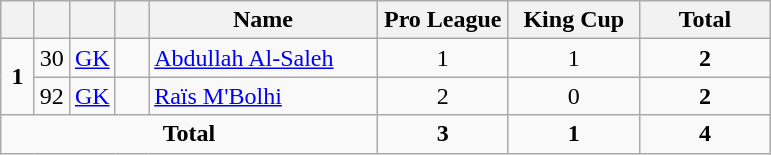<table class="wikitable" style="text-align:center">
<tr>
<th width=15></th>
<th width=15></th>
<th width=15></th>
<th width=15></th>
<th width=145>Name</th>
<th width=80>Pro League</th>
<th width=80>King Cup</th>
<th width=80>Total</th>
</tr>
<tr>
<td rowspan=2><strong>1</strong></td>
<td>30</td>
<td><a href='#'>GK</a></td>
<td></td>
<td align=left><a href='#'>Abdullah Al-Saleh</a></td>
<td>1</td>
<td>1</td>
<td><strong>2</strong></td>
</tr>
<tr>
<td>92</td>
<td><a href='#'>GK</a></td>
<td></td>
<td align=left><a href='#'>Raïs M'Bolhi</a></td>
<td>2</td>
<td>0</td>
<td><strong>2</strong></td>
</tr>
<tr>
<td colspan=5><strong>Total</strong></td>
<td><strong>3</strong></td>
<td><strong>1</strong></td>
<td><strong>4</strong></td>
</tr>
</table>
